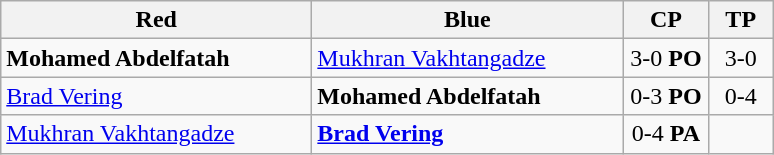<table class="wikitable" style="text-align: center;" |>
<tr>
<th width="200">Red</th>
<th width="200">Blue</th>
<th width="50">CP</th>
<th width="35">TP</th>
</tr>
<tr>
<td style="text-align:left;"><strong>Mohamed Abdelfatah</strong></td>
<td style="text-align:left;"><a href='#'>Mukhran Vakhtangadze</a></td>
<td>3-0 <strong>PO</strong></td>
<td>3-0</td>
</tr>
<tr>
<td style="text-align:left;"><a href='#'>Brad Vering</a></td>
<td style="text-align:left;"><strong>Mohamed Abdelfatah</strong></td>
<td>0-3 <strong>PO</strong></td>
<td>0-4</td>
</tr>
<tr>
<td style="text-align:left;"><a href='#'>Mukhran Vakhtangadze</a></td>
<td style="text-align:left;"><strong><a href='#'>Brad Vering</a></strong></td>
<td>0-4 <strong>PA</strong></td>
<td></td>
</tr>
</table>
